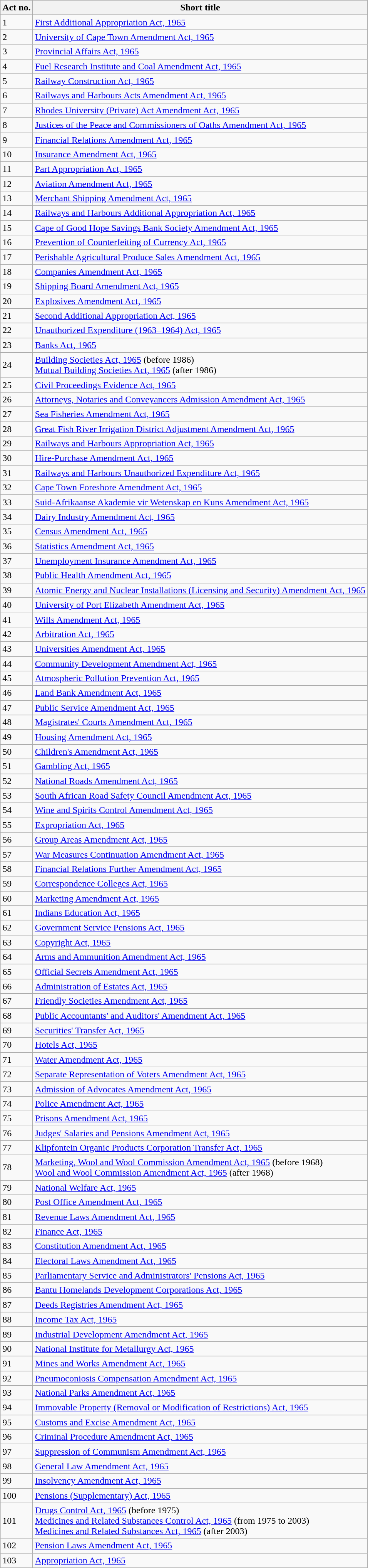<table class="wikitable sortable">
<tr>
<th>Act no.</th>
<th>Short title</th>
</tr>
<tr>
<td>1</td>
<td><a href='#'>First Additional Appropriation Act, 1965</a></td>
</tr>
<tr>
<td>2</td>
<td><a href='#'>University of Cape Town Amendment Act, 1965</a></td>
</tr>
<tr>
<td>3</td>
<td><a href='#'>Provincial Affairs Act, 1965</a></td>
</tr>
<tr>
<td>4</td>
<td><a href='#'>Fuel Research Institute and Coal Amendment Act, 1965</a></td>
</tr>
<tr>
<td>5</td>
<td><a href='#'>Railway Construction Act, 1965</a></td>
</tr>
<tr>
<td>6</td>
<td><a href='#'>Railways and Harbours Acts Amendment Act, 1965</a></td>
</tr>
<tr>
<td>7</td>
<td><a href='#'>Rhodes University (Private) Act Amendment Act, 1965</a></td>
</tr>
<tr>
<td>8</td>
<td><a href='#'>Justices of the Peace and Commissioners of Oaths Amendment Act, 1965</a></td>
</tr>
<tr>
<td>9</td>
<td><a href='#'>Financial Relations Amendment Act, 1965</a></td>
</tr>
<tr>
<td>10</td>
<td><a href='#'>Insurance Amendment Act, 1965</a></td>
</tr>
<tr>
<td>11</td>
<td><a href='#'>Part Appropriation Act, 1965</a></td>
</tr>
<tr>
<td>12</td>
<td><a href='#'>Aviation Amendment Act, 1965</a></td>
</tr>
<tr>
<td>13</td>
<td><a href='#'>Merchant Shipping Amendment Act, 1965</a></td>
</tr>
<tr>
<td>14</td>
<td><a href='#'>Railways and Harbours Additional Appropriation Act, 1965</a></td>
</tr>
<tr>
<td>15</td>
<td><a href='#'>Cape of Good Hope Savings Bank Society Amendment Act, 1965</a></td>
</tr>
<tr>
<td>16</td>
<td><a href='#'>Prevention of Counterfeiting of Currency Act, 1965</a></td>
</tr>
<tr>
<td>17</td>
<td><a href='#'>Perishable Agricultural Produce Sales Amendment Act, 1965</a></td>
</tr>
<tr>
<td>18</td>
<td><a href='#'>Companies Amendment Act, 1965</a></td>
</tr>
<tr>
<td>19</td>
<td><a href='#'>Shipping Board Amendment Act, 1965</a></td>
</tr>
<tr>
<td>20</td>
<td><a href='#'>Explosives Amendment Act, 1965</a></td>
</tr>
<tr>
<td>21</td>
<td><a href='#'>Second Additional Appropriation Act, 1965</a></td>
</tr>
<tr>
<td>22</td>
<td><a href='#'>Unauthorized Expenditure (1963–1964) Act, 1965</a></td>
</tr>
<tr>
<td>23</td>
<td><a href='#'>Banks Act, 1965</a></td>
</tr>
<tr>
<td>24</td>
<td><a href='#'>Building Societies Act, 1965</a> (before 1986) <br><a href='#'>Mutual Building Societies Act, 1965</a> (after 1986)</td>
</tr>
<tr>
<td>25</td>
<td><a href='#'>Civil Proceedings Evidence Act, 1965</a></td>
</tr>
<tr>
<td>26</td>
<td><a href='#'>Attorneys, Notaries and Conveyancers Admission Amendment Act, 1965</a></td>
</tr>
<tr>
<td>27</td>
<td><a href='#'>Sea Fisheries Amendment Act, 1965</a></td>
</tr>
<tr>
<td>28</td>
<td><a href='#'>Great Fish River Irrigation District Adjustment Amendment Act, 1965</a></td>
</tr>
<tr>
<td>29</td>
<td><a href='#'>Railways and Harbours Appropriation Act, 1965</a></td>
</tr>
<tr>
<td>30</td>
<td><a href='#'>Hire-Purchase Amendment Act, 1965</a></td>
</tr>
<tr>
<td>31</td>
<td><a href='#'>Railways and Harbours Unauthorized Expenditure Act, 1965</a></td>
</tr>
<tr>
<td>32</td>
<td><a href='#'>Cape Town Foreshore Amendment Act, 1965</a></td>
</tr>
<tr>
<td>33</td>
<td><a href='#'>Suid-Afrikaanse Akademie vir Wetenskap en Kuns Amendment Act, 1965</a></td>
</tr>
<tr>
<td>34</td>
<td><a href='#'>Dairy Industry Amendment Act, 1965</a></td>
</tr>
<tr>
<td>35</td>
<td><a href='#'>Census Amendment Act, 1965</a></td>
</tr>
<tr>
<td>36</td>
<td><a href='#'>Statistics Amendment Act, 1965</a></td>
</tr>
<tr>
<td>37</td>
<td><a href='#'>Unemployment Insurance Amendment Act, 1965</a></td>
</tr>
<tr>
<td>38</td>
<td><a href='#'>Public Health Amendment Act, 1965</a></td>
</tr>
<tr>
<td>39</td>
<td><a href='#'>Atomic Energy and Nuclear Installations (Licensing and Security) Amendment Act, 1965</a></td>
</tr>
<tr>
<td>40</td>
<td><a href='#'>University of Port Elizabeth Amendment Act, 1965</a></td>
</tr>
<tr>
<td>41</td>
<td><a href='#'>Wills Amendment Act, 1965</a></td>
</tr>
<tr>
<td>42</td>
<td><a href='#'>Arbitration Act, 1965</a></td>
</tr>
<tr>
<td>43</td>
<td><a href='#'>Universities Amendment Act, 1965</a></td>
</tr>
<tr>
<td>44</td>
<td><a href='#'>Community Development Amendment Act, 1965</a></td>
</tr>
<tr>
<td>45</td>
<td><a href='#'>Atmospheric Pollution Prevention Act, 1965</a></td>
</tr>
<tr>
<td>46</td>
<td><a href='#'>Land Bank Amendment Act, 1965</a></td>
</tr>
<tr>
<td>47</td>
<td><a href='#'>Public Service Amendment Act, 1965</a></td>
</tr>
<tr>
<td>48</td>
<td><a href='#'>Magistrates' Courts Amendment Act, 1965</a></td>
</tr>
<tr>
<td>49</td>
<td><a href='#'>Housing Amendment Act, 1965</a></td>
</tr>
<tr>
<td>50</td>
<td><a href='#'>Children's Amendment Act, 1965</a></td>
</tr>
<tr>
<td>51</td>
<td><a href='#'>Gambling Act, 1965</a></td>
</tr>
<tr>
<td>52</td>
<td><a href='#'>National Roads Amendment Act, 1965</a></td>
</tr>
<tr>
<td>53</td>
<td><a href='#'>South African Road Safety Council Amendment Act, 1965</a></td>
</tr>
<tr>
<td>54</td>
<td><a href='#'>Wine and Spirits Control Amendment Act, 1965</a></td>
</tr>
<tr>
<td>55</td>
<td><a href='#'>Expropriation Act, 1965</a></td>
</tr>
<tr>
<td>56</td>
<td><a href='#'>Group Areas Amendment Act, 1965</a></td>
</tr>
<tr>
<td>57</td>
<td><a href='#'>War Measures Continuation Amendment Act, 1965</a></td>
</tr>
<tr>
<td>58</td>
<td><a href='#'>Financial Relations Further Amendment Act, 1965</a></td>
</tr>
<tr>
<td>59</td>
<td><a href='#'>Correspondence Colleges Act, 1965</a></td>
</tr>
<tr>
<td>60</td>
<td><a href='#'>Marketing Amendment Act, 1965</a></td>
</tr>
<tr>
<td>61</td>
<td><a href='#'>Indians Education Act, 1965</a></td>
</tr>
<tr>
<td>62</td>
<td><a href='#'>Government Service Pensions Act, 1965</a></td>
</tr>
<tr>
<td>63</td>
<td><a href='#'>Copyright Act, 1965</a></td>
</tr>
<tr>
<td>64</td>
<td><a href='#'>Arms and Ammunition Amendment Act, 1965</a></td>
</tr>
<tr>
<td>65</td>
<td><a href='#'>Official Secrets Amendment Act, 1965</a></td>
</tr>
<tr>
<td>66</td>
<td><a href='#'>Administration of Estates Act, 1965</a></td>
</tr>
<tr>
<td>67</td>
<td><a href='#'>Friendly Societies Amendment Act, 1965</a></td>
</tr>
<tr>
<td>68</td>
<td><a href='#'>Public Accountants' and Auditors' Amendment Act, 1965</a></td>
</tr>
<tr>
<td>69</td>
<td><a href='#'>Securities' Transfer Act, 1965</a></td>
</tr>
<tr>
<td>70</td>
<td><a href='#'>Hotels Act, 1965</a></td>
</tr>
<tr>
<td>71</td>
<td><a href='#'>Water Amendment Act, 1965</a></td>
</tr>
<tr>
<td>72</td>
<td><a href='#'>Separate Representation of Voters Amendment Act, 1965</a></td>
</tr>
<tr>
<td>73</td>
<td><a href='#'>Admission of Advocates Amendment Act, 1965</a></td>
</tr>
<tr>
<td>74</td>
<td><a href='#'>Police Amendment Act, 1965</a></td>
</tr>
<tr>
<td>75</td>
<td><a href='#'>Prisons Amendment Act, 1965</a></td>
</tr>
<tr>
<td>76</td>
<td><a href='#'>Judges' Salaries and Pensions Amendment Act, 1965</a></td>
</tr>
<tr>
<td>77</td>
<td><a href='#'>Klipfontein Organic Products Corporation Transfer Act, 1965</a></td>
</tr>
<tr>
<td>78</td>
<td><a href='#'>Marketing, Wool and Wool Commission Amendment Act, 1965</a> (before 1968) <br><a href='#'>Wool and Wool Commission Amendment Act, 1965</a> (after 1968)</td>
</tr>
<tr>
<td>79</td>
<td><a href='#'>National Welfare Act, 1965</a></td>
</tr>
<tr>
<td>80</td>
<td><a href='#'>Post Office Amendment Act, 1965</a></td>
</tr>
<tr>
<td>81</td>
<td><a href='#'>Revenue Laws Amendment Act, 1965</a></td>
</tr>
<tr>
<td>82</td>
<td><a href='#'>Finance Act, 1965</a></td>
</tr>
<tr>
<td>83</td>
<td><a href='#'>Constitution Amendment Act, 1965</a></td>
</tr>
<tr>
<td>84</td>
<td><a href='#'>Electoral Laws Amendment Act, 1965</a></td>
</tr>
<tr>
<td>85</td>
<td><a href='#'>Parliamentary Service and Administrators' Pensions Act, 1965</a></td>
</tr>
<tr>
<td>86</td>
<td><a href='#'>Bantu Homelands Development Corporations Act, 1965</a></td>
</tr>
<tr>
<td>87</td>
<td><a href='#'>Deeds Registries Amendment Act, 1965</a></td>
</tr>
<tr>
<td>88</td>
<td><a href='#'>Income Tax Act, 1965</a></td>
</tr>
<tr>
<td>89</td>
<td><a href='#'>Industrial Development Amendment Act, 1965</a></td>
</tr>
<tr>
<td>90</td>
<td><a href='#'>National Institute for Metallurgy Act, 1965</a></td>
</tr>
<tr>
<td>91</td>
<td><a href='#'>Mines and Works Amendment Act, 1965</a></td>
</tr>
<tr>
<td>92</td>
<td><a href='#'>Pneumoconiosis Compensation Amendment Act, 1965</a></td>
</tr>
<tr>
<td>93</td>
<td><a href='#'>National Parks Amendment Act, 1965</a></td>
</tr>
<tr>
<td>94</td>
<td><a href='#'>Immovable Property (Removal or Modification of Restrictions) Act, 1965</a></td>
</tr>
<tr>
<td>95</td>
<td><a href='#'>Customs and Excise Amendment Act, 1965</a></td>
</tr>
<tr>
<td>96</td>
<td><a href='#'>Criminal Procedure Amendment Act, 1965</a></td>
</tr>
<tr>
<td>97</td>
<td><a href='#'>Suppression of Communism Amendment Act, 1965</a></td>
</tr>
<tr>
<td>98</td>
<td><a href='#'>General Law Amendment Act, 1965</a></td>
</tr>
<tr>
<td>99</td>
<td><a href='#'>Insolvency Amendment Act, 1965</a></td>
</tr>
<tr>
<td>100</td>
<td><a href='#'>Pensions (Supplementary) Act, 1965</a></td>
</tr>
<tr>
<td>101</td>
<td><a href='#'>Drugs Control Act, 1965</a> (before 1975) <br><a href='#'>Medicines and Related Substances Control Act, 1965</a> (from 1975 to 2003) <br><a href='#'>Medicines and Related Substances Act, 1965</a> (after 2003)</td>
</tr>
<tr>
<td>102</td>
<td><a href='#'>Pension Laws Amendment Act, 1965</a></td>
</tr>
<tr>
<td>103</td>
<td><a href='#'>Appropriation Act, 1965</a></td>
</tr>
</table>
